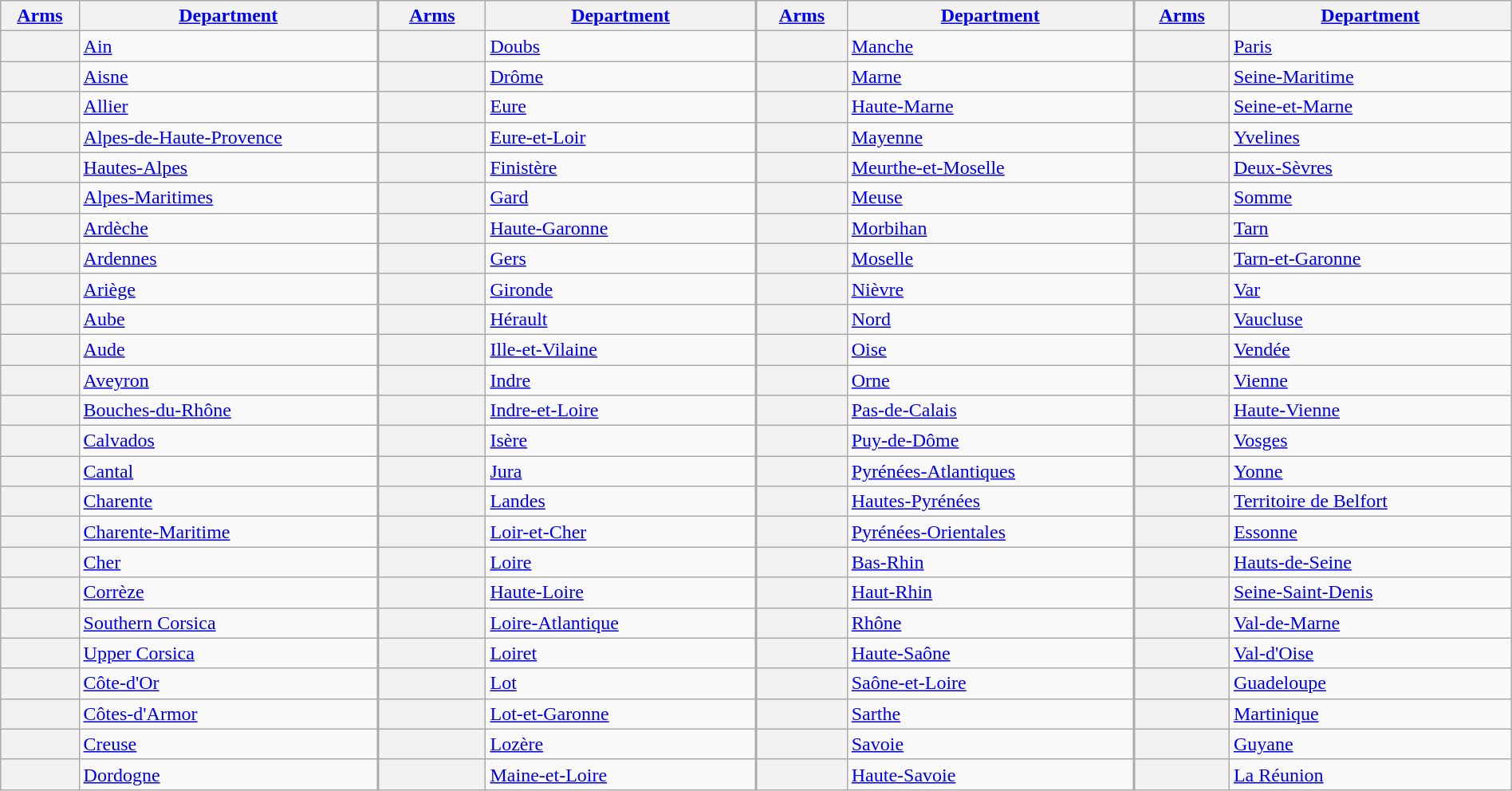<table width = "100%" cellpadding = 0 cellspacing = 0>
<tr>
<td width = "25%" valign = top><br><table class="wikitable" width = "100%">
<tr>
<th scope="col"><a href='#'>Arms</a></th>
<th scope="col"><a href='#'>Department</a></th>
</tr>
<tr>
<th></th>
<td><a href='#'>Ain</a></td>
</tr>
<tr>
<th></th>
<td><a href='#'>Aisne</a></td>
</tr>
<tr>
<th></th>
<td><a href='#'>Allier</a></td>
</tr>
<tr>
<th></th>
<td><a href='#'>Alpes-de-Haute-Provence</a></td>
</tr>
<tr>
<th></th>
<td><a href='#'>Hautes-Alpes</a></td>
</tr>
<tr>
<th></th>
<td><a href='#'>Alpes-Maritimes</a></td>
</tr>
<tr>
<th></th>
<td><a href='#'>Ardèche</a></td>
</tr>
<tr>
<th></th>
<td><a href='#'>Ardennes</a></td>
</tr>
<tr>
<th></th>
<td><a href='#'>Ariège</a></td>
</tr>
<tr>
<th></th>
<td><a href='#'>Aube</a></td>
</tr>
<tr>
<th></th>
<td><a href='#'>Aude</a></td>
</tr>
<tr>
<th></th>
<td><a href='#'>Aveyron</a></td>
</tr>
<tr>
<th></th>
<td><a href='#'>Bouches-du-Rhône</a></td>
</tr>
<tr>
<th></th>
<td><a href='#'>Calvados</a></td>
</tr>
<tr>
<th></th>
<td><a href='#'>Cantal</a></td>
</tr>
<tr>
<th></th>
<td><a href='#'>Charente</a></td>
</tr>
<tr>
<th></th>
<td><a href='#'>Charente-Maritime</a></td>
</tr>
<tr>
<th></th>
<td><a href='#'>Cher</a></td>
</tr>
<tr>
<th></th>
<td><a href='#'>Corrèze</a></td>
</tr>
<tr>
<th></th>
<td><a href='#'>Southern Corsica</a></td>
</tr>
<tr>
<th></th>
<td><a href='#'>Upper Corsica</a></td>
</tr>
<tr>
<th></th>
<td><a href='#'>Côte-d'Or</a></td>
</tr>
<tr>
<th></th>
<td><a href='#'>Côtes-d'Armor</a></td>
</tr>
<tr>
<th></th>
<td><a href='#'>Creuse</a></td>
</tr>
<tr>
<th></th>
<td><a href='#'>Dordogne</a></td>
</tr>
</table>
</td>
<td width = "25%" valign = top><br><table class="wikitable" width = "100%">
<tr>
<th scope="col"><a href='#'>Arms</a></th>
<th scope="col"><a href='#'>Department</a></th>
</tr>
<tr>
<th></th>
<td><a href='#'>Doubs</a></td>
</tr>
<tr>
<th></th>
<td><a href='#'>Drôme</a></td>
</tr>
<tr>
<th></th>
<td><a href='#'>Eure</a></td>
</tr>
<tr>
<th></th>
<td><a href='#'>Eure-et-Loir</a></td>
</tr>
<tr>
<th></th>
<td><a href='#'>Finistère</a></td>
</tr>
<tr>
<th></th>
<td><a href='#'>Gard</a></td>
</tr>
<tr>
<th></th>
<td><a href='#'>Haute-Garonne</a></td>
</tr>
<tr>
<th></th>
<td><a href='#'>Gers</a></td>
</tr>
<tr>
<th></th>
<td><a href='#'>Gironde</a></td>
</tr>
<tr>
<th></th>
<td><a href='#'>Hérault</a></td>
</tr>
<tr>
<th></th>
<td><a href='#'>Ille-et-Vilaine</a></td>
</tr>
<tr>
<th></th>
<td><a href='#'>Indre</a></td>
</tr>
<tr>
<th></th>
<td><a href='#'>Indre-et-Loire</a></td>
</tr>
<tr>
<th></th>
<td><a href='#'>Isère</a></td>
</tr>
<tr>
<th></th>
<td><a href='#'>Jura</a></td>
</tr>
<tr>
<th></th>
<td><a href='#'>Landes</a></td>
</tr>
<tr>
<th></th>
<td><a href='#'>Loir-et-Cher</a></td>
</tr>
<tr>
<th></th>
<td><a href='#'>Loire</a></td>
</tr>
<tr>
<th></th>
<td><a href='#'>Haute-Loire</a></td>
</tr>
<tr>
<th></th>
<td><a href='#'>Loire-Atlantique</a></td>
</tr>
<tr>
<th></th>
<td><a href='#'>Loiret</a></td>
</tr>
<tr>
<th></th>
<td><a href='#'>Lot</a></td>
</tr>
<tr>
<th></th>
<td><a href='#'>Lot-et-Garonne</a></td>
</tr>
<tr>
<th></th>
<td><a href='#'>Lozère</a></td>
</tr>
<tr>
<th></th>
<td><a href='#'>Maine-et-Loire</a></td>
</tr>
</table>
</td>
<td width = "25%" valign = top><br><table class="wikitable" width = "100%">
<tr>
<th scope="col"><a href='#'>Arms</a></th>
<th scope="col"><a href='#'>Department</a></th>
</tr>
<tr>
<th></th>
<td><a href='#'>Manche</a></td>
</tr>
<tr>
<th></th>
<td><a href='#'>Marne</a></td>
</tr>
<tr>
<th></th>
<td><a href='#'>Haute-Marne</a></td>
</tr>
<tr>
<th></th>
<td><a href='#'>Mayenne</a></td>
</tr>
<tr>
<th></th>
<td><a href='#'>Meurthe-et-Moselle</a></td>
</tr>
<tr>
<th></th>
<td><a href='#'>Meuse</a></td>
</tr>
<tr>
<th></th>
<td><a href='#'>Morbihan</a></td>
</tr>
<tr>
<th></th>
<td><a href='#'>Moselle</a></td>
</tr>
<tr>
<th></th>
<td><a href='#'>Nièvre</a></td>
</tr>
<tr>
<th></th>
<td><a href='#'>Nord</a></td>
</tr>
<tr>
<th></th>
<td><a href='#'>Oise</a></td>
</tr>
<tr>
<th></th>
<td><a href='#'>Orne</a></td>
</tr>
<tr>
<th></th>
<td><a href='#'>Pas-de-Calais</a></td>
</tr>
<tr>
<th></th>
<td><a href='#'>Puy-de-Dôme</a></td>
</tr>
<tr>
<th></th>
<td><a href='#'>Pyrénées-Atlantiques</a></td>
</tr>
<tr>
<th></th>
<td><a href='#'>Hautes-Pyrénées</a></td>
</tr>
<tr>
<th></th>
<td><a href='#'>Pyrénées-Orientales</a></td>
</tr>
<tr>
<th></th>
<td><a href='#'>Bas-Rhin</a></td>
</tr>
<tr>
<th></th>
<td><a href='#'>Haut-Rhin</a></td>
</tr>
<tr>
<th></th>
<td><a href='#'>Rhône</a></td>
</tr>
<tr>
<th></th>
<td><a href='#'>Haute-Saône</a></td>
</tr>
<tr>
<th></th>
<td><a href='#'>Saône-et-Loire</a></td>
</tr>
<tr>
<th></th>
<td><a href='#'>Sarthe</a></td>
</tr>
<tr>
<th></th>
<td><a href='#'>Savoie</a></td>
</tr>
<tr>
<th></th>
<td><a href='#'>Haute-Savoie</a></td>
</tr>
</table>
</td>
<td width = "25%" valign = top><br><table class="wikitable" width = "100%">
<tr>
<th scope="col"><a href='#'>Arms</a></th>
<th scope="col"><a href='#'>Department</a></th>
</tr>
<tr>
<th></th>
<td><a href='#'>Paris</a></td>
</tr>
<tr>
<th></th>
<td><a href='#'>Seine-Maritime</a></td>
</tr>
<tr>
<th></th>
<td><a href='#'>Seine-et-Marne</a></td>
</tr>
<tr>
<th></th>
<td><a href='#'>Yvelines</a></td>
</tr>
<tr>
<th></th>
<td><a href='#'>Deux-Sèvres</a></td>
</tr>
<tr>
<th></th>
<td><a href='#'>Somme</a></td>
</tr>
<tr>
<th></th>
<td><a href='#'>Tarn</a></td>
</tr>
<tr>
<th></th>
<td><a href='#'>Tarn-et-Garonne</a></td>
</tr>
<tr>
<th></th>
<td><a href='#'>Var</a></td>
</tr>
<tr>
<th></th>
<td><a href='#'>Vaucluse</a></td>
</tr>
<tr>
<th></th>
<td><a href='#'>Vendée</a></td>
</tr>
<tr>
<th></th>
<td><a href='#'>Vienne</a></td>
</tr>
<tr>
<th></th>
<td><a href='#'>Haute-Vienne</a></td>
</tr>
<tr>
<th></th>
<td><a href='#'>Vosges</a></td>
</tr>
<tr>
<th></th>
<td><a href='#'>Yonne</a></td>
</tr>
<tr>
<th></th>
<td><a href='#'>Territoire de Belfort</a></td>
</tr>
<tr>
<th></th>
<td><a href='#'>Essonne</a></td>
</tr>
<tr>
<th></th>
<td><a href='#'>Hauts-de-Seine</a></td>
</tr>
<tr>
<th></th>
<td><a href='#'>Seine-Saint-Denis</a></td>
</tr>
<tr>
<th></th>
<td><a href='#'>Val-de-Marne</a></td>
</tr>
<tr>
<th></th>
<td><a href='#'>Val-d'Oise</a></td>
</tr>
<tr>
<th></th>
<td><a href='#'>Guadeloupe</a></td>
</tr>
<tr>
<th></th>
<td><a href='#'>Martinique</a></td>
</tr>
<tr>
<th></th>
<td><a href='#'>Guyane</a></td>
</tr>
<tr>
<th></th>
<td><a href='#'>La Réunion</a></td>
</tr>
</table>
</td>
</tr>
</table>
